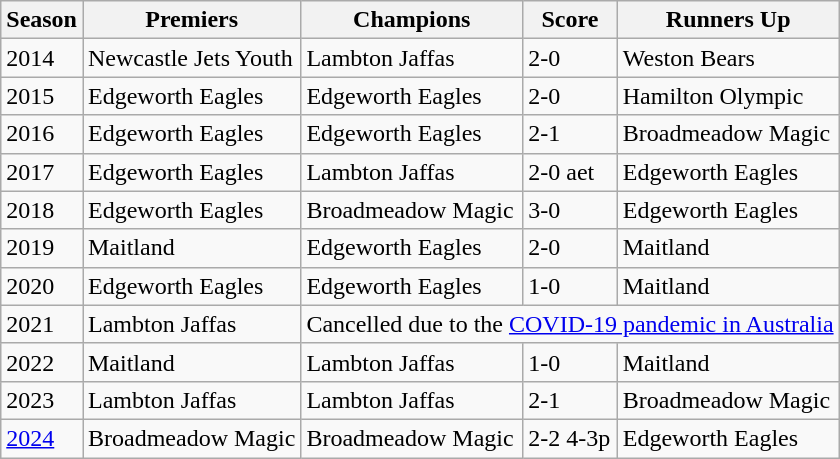<table class="wikitable">
<tr>
<th>Season</th>
<th>Premiers</th>
<th>Champions</th>
<th>Score</th>
<th>Runners Up</th>
</tr>
<tr>
<td>2014</td>
<td>Newcastle Jets  Youth</td>
<td>Lambton Jaffas</td>
<td>2-0</td>
<td>Weston Bears</td>
</tr>
<tr>
<td>2015</td>
<td>Edgeworth  Eagles</td>
<td>Edgeworth Eagles</td>
<td>2-0</td>
<td>Hamilton Olympic</td>
</tr>
<tr>
<td>2016</td>
<td>Edgeworth  Eagles</td>
<td>Edgeworth Eagles</td>
<td>2-1</td>
<td>Broadmeadow Magic</td>
</tr>
<tr>
<td>2017</td>
<td>Edgeworth  Eagles</td>
<td>Lambton Jaffas</td>
<td>2-0 aet</td>
<td>Edgeworth Eagles</td>
</tr>
<tr>
<td>2018</td>
<td>Edgeworth  Eagles</td>
<td>Broadmeadow Magic</td>
<td>3-0</td>
<td>Edgeworth Eagles</td>
</tr>
<tr>
<td>2019</td>
<td>Maitland</td>
<td>Edgeworth Eagles</td>
<td>2-0</td>
<td>Maitland</td>
</tr>
<tr>
<td>2020</td>
<td>Edgeworth  Eagles</td>
<td>Edgeworth Eagles</td>
<td>1-0</td>
<td>Maitland</td>
</tr>
<tr>
<td>2021</td>
<td>Lambton  Jaffas</td>
<td colspan="3">Cancelled due to the <a href='#'>COVID-19 pandemic in Australia</a></td>
</tr>
<tr>
<td>2022</td>
<td>Maitland</td>
<td>Lambton Jaffas</td>
<td>1-0</td>
<td>Maitland</td>
</tr>
<tr>
<td>2023</td>
<td>Lambton  Jaffas</td>
<td>Lambton Jaffas</td>
<td>2-1</td>
<td>Broadmeadow Magic</td>
</tr>
<tr>
<td><a href='#'>2024</a></td>
<td>Broadmeadow  Magic</td>
<td>Broadmeadow  Magic</td>
<td>2-2 4-3p</td>
<td>Edgeworth Eagles</td>
</tr>
</table>
